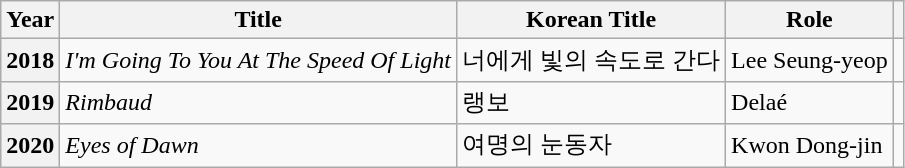<table class="wikitable sortable plainrowheaders">
<tr>
<th scope="col">Year</th>
<th scope="col">Title</th>
<th scope="col">Korean Title</th>
<th scope="col">Role</th>
<th scope="col" class="unsortable"></th>
</tr>
<tr>
<th scope="row">2018</th>
<td><em>I'm Going To You At The Speed Of Light</em></td>
<td>너에게 빛의 속도로 간다</td>
<td>Lee Seung-yeop</td>
<td></td>
</tr>
<tr>
<th scope="row">2019</th>
<td><em>Rimbaud</em></td>
<td>랭보</td>
<td>Delaé</td>
<td></td>
</tr>
<tr>
<th scope="row">2020</th>
<td><em>Eyes of Dawn</em></td>
<td>여명의 눈동자</td>
<td>Kwon Dong-jin</td>
<td></td>
</tr>
</table>
